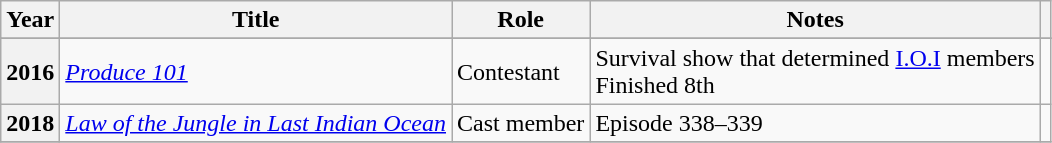<table class="wikitable sortable plainrowheaders">
<tr>
<th scope="col">Year</th>
<th scope="col">Title</th>
<th scope="col">Role</th>
<th scope="col">Notes</th>
<th scope="col" class="unsortable"></th>
</tr>
<tr>
</tr>
<tr>
<th scope="row">2016</th>
<td><em><a href='#'>Produce 101</a></em></td>
<td>Contestant</td>
<td>Survival show that determined <a href='#'>I.O.I</a> members<br>Finished 8th</td>
<td align="center"></td>
</tr>
<tr>
<th scope="row">2018</th>
<td><em><a href='#'>Law of the Jungle in Last Indian Ocean</a></em></td>
<td>Cast member</td>
<td>Episode 338–339</td>
<td align="center"></td>
</tr>
<tr>
</tr>
</table>
